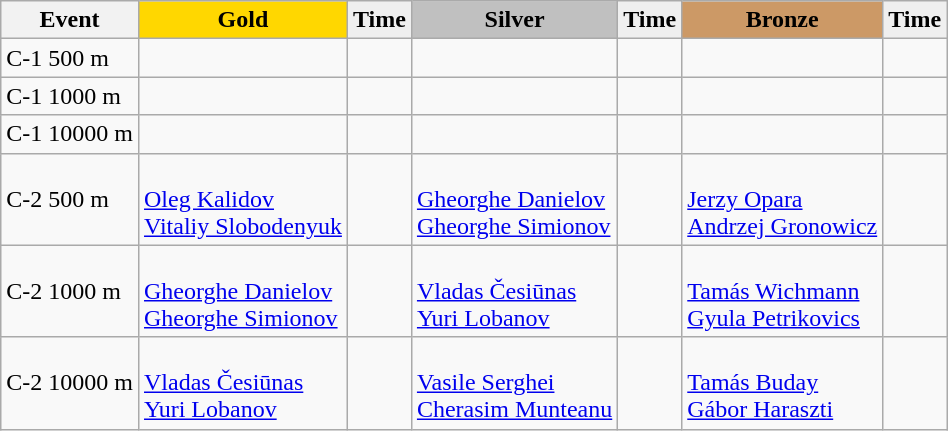<table class="wikitable">
<tr>
<th>Event</th>
<td align=center bgcolor="gold"><strong>Gold</strong></td>
<td align=center bgcolor="EFEFEF"><strong>Time</strong></td>
<td align=center bgcolor="silver"><strong>Silver</strong></td>
<td align=center bgcolor="EFEFEF"><strong>Time</strong></td>
<td align=center bgcolor="CC9966"><strong>Bronze</strong></td>
<td align=center bgcolor="EFEFEF"><strong>Time</strong></td>
</tr>
<tr>
<td>C-1 500 m</td>
<td></td>
<td></td>
<td></td>
<td></td>
<td></td>
<td></td>
</tr>
<tr>
<td>C-1 1000 m</td>
<td></td>
<td></td>
<td></td>
<td></td>
<td></td>
<td></td>
</tr>
<tr>
<td>C-1 10000 m</td>
<td></td>
<td></td>
<td></td>
<td></td>
<td></td>
<td></td>
</tr>
<tr>
<td>C-2 500 m</td>
<td><br><a href='#'>Oleg Kalidov</a><br><a href='#'>Vitaliy Slobodenyuk</a></td>
<td></td>
<td><br><a href='#'>Gheorghe Danielov</a><br><a href='#'>Gheorghe Simionov</a></td>
<td></td>
<td><br><a href='#'>Jerzy Opara</a><br><a href='#'>Andrzej Gronowicz</a></td>
<td></td>
</tr>
<tr>
<td>C-2 1000 m</td>
<td><br><a href='#'>Gheorghe Danielov</a><br><a href='#'>Gheorghe Simionov</a></td>
<td></td>
<td><br><a href='#'>Vladas Česiūnas</a><br><a href='#'>Yuri Lobanov</a></td>
<td></td>
<td><br><a href='#'>Tamás Wichmann</a><br><a href='#'>Gyula Petrikovics</a></td>
<td></td>
</tr>
<tr>
<td>C-2 10000 m</td>
<td><br><a href='#'>Vladas Česiūnas</a><br><a href='#'>Yuri Lobanov</a></td>
<td></td>
<td><br><a href='#'>Vasile Serghei</a><br><a href='#'>Cherasim Munteanu</a></td>
<td></td>
<td><br><a href='#'>Tamás Buday</a><br><a href='#'>Gábor Haraszti</a></td>
<td></td>
</tr>
</table>
